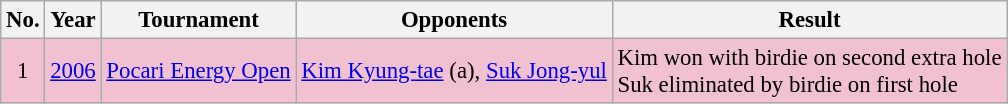<table class="wikitable" style="font-size:95%;">
<tr>
<th>No.</th>
<th>Year</th>
<th>Tournament</th>
<th>Opponents</th>
<th>Result</th>
</tr>
<tr style="background:#F2C1D1;">
<td align=center>1</td>
<td><a href='#'>2006</a></td>
<td><a href='#'>Pocari Energy Open</a></td>
<td> <a href='#'>Kim Kyung-tae</a> (a),  <a href='#'>Suk Jong-yul</a></td>
<td>Kim won with birdie on second extra hole<br>Suk eliminated by birdie on first hole</td>
</tr>
</table>
